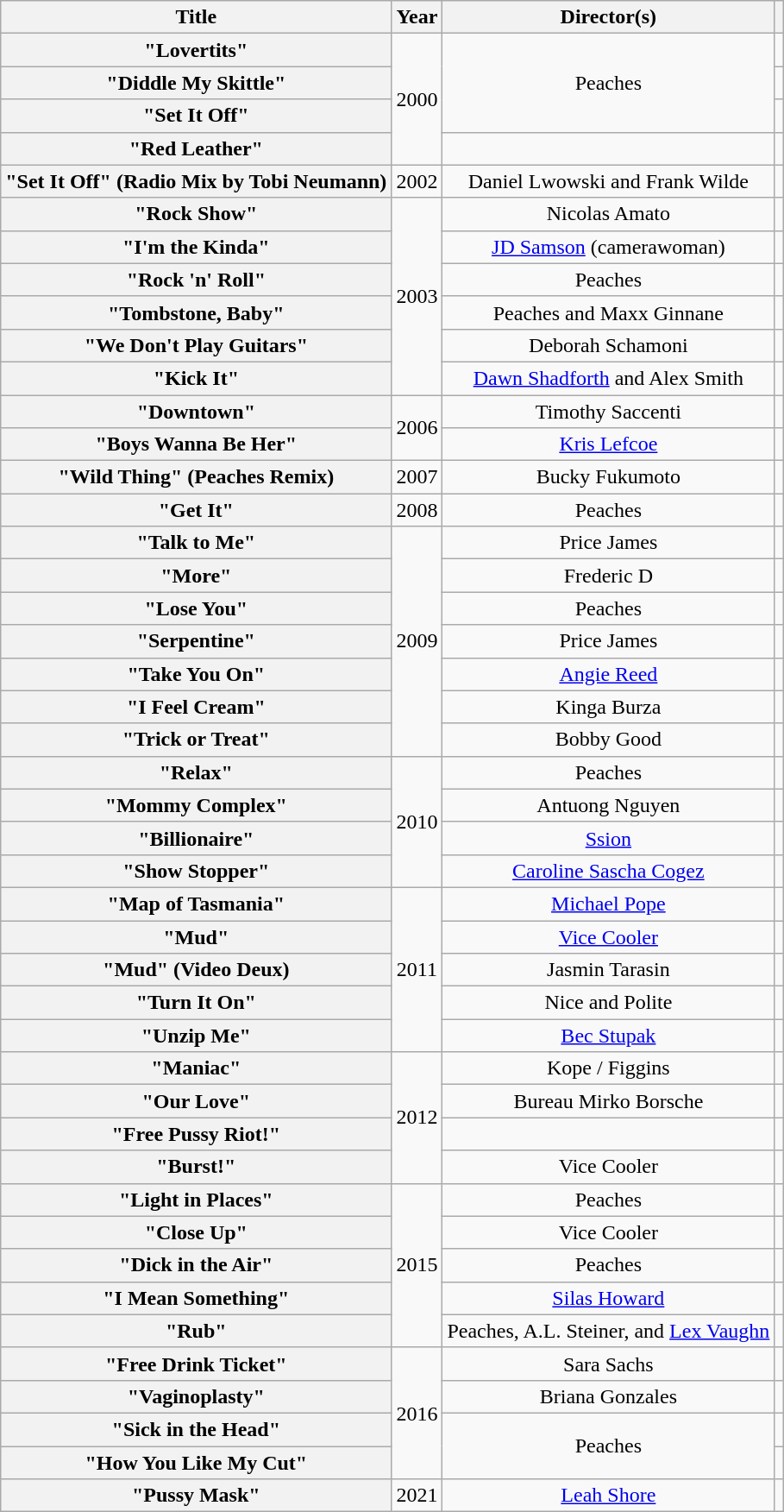<table class="wikitable plainrowheaders" style="text-align:center;">
<tr>
<th scope="col">Title</th>
<th scope="col">Year</th>
<th scope="col">Director(s)</th>
<th scope="col"></th>
</tr>
<tr>
<th scope="row">"Lovertits"</th>
<td rowspan="4">2000</td>
<td rowspan="3">Peaches</td>
<td></td>
</tr>
<tr>
<th scope="row">"Diddle My Skittle"</th>
<td></td>
</tr>
<tr>
<th scope="row">"Set It Off"</th>
<td></td>
</tr>
<tr>
<th scope="row">"Red Leather" <br> </th>
<td></td>
<td></td>
</tr>
<tr>
<th scope="row">"Set It Off" (Radio Mix by Tobi Neumann)</th>
<td>2002</td>
<td>Daniel Lwowski and Frank Wilde</td>
<td></td>
</tr>
<tr>
<th scope="row">"Rock Show"</th>
<td rowspan="6">2003</td>
<td>Nicolas Amato</td>
<td></td>
</tr>
<tr>
<th scope="row">"I'm the Kinda"</th>
<td><a href='#'>JD Samson</a> (camerawoman)</td>
<td></td>
</tr>
<tr>
<th scope="row">"Rock 'n' Roll"</th>
<td>Peaches</td>
<td></td>
</tr>
<tr>
<th scope="row">"Tombstone, Baby"</th>
<td>Peaches and Maxx Ginnane</td>
<td></td>
</tr>
<tr>
<th scope="row">"We Don't Play Guitars" <br> </th>
<td>Deborah Schamoni</td>
<td></td>
</tr>
<tr>
<th scope="row">"Kick It" <br> </th>
<td><a href='#'>Dawn Shadforth</a> and Alex Smith</td>
<td></td>
</tr>
<tr>
<th scope="row">"Downtown"</th>
<td rowspan="2">2006</td>
<td>Timothy Saccenti</td>
<td></td>
</tr>
<tr>
<th scope="row">"Boys Wanna Be Her"</th>
<td><a href='#'>Kris Lefcoe</a></td>
<td></td>
</tr>
<tr>
<th scope="row">"Wild Thing" (Peaches Remix) <br> </th>
<td>2007</td>
<td>Bucky Fukumoto</td>
<td></td>
</tr>
<tr>
<th scope="row">"Get It"</th>
<td>2008</td>
<td>Peaches</td>
<td></td>
</tr>
<tr>
<th scope="row">"Talk to Me"</th>
<td rowspan="7">2009</td>
<td>Price James</td>
<td></td>
</tr>
<tr>
<th scope="row">"More"</th>
<td>Frederic D</td>
<td></td>
</tr>
<tr>
<th scope="row">"Lose You"</th>
<td>Peaches</td>
<td></td>
</tr>
<tr>
<th scope="row">"Serpentine"</th>
<td>Price James</td>
<td></td>
</tr>
<tr>
<th scope="row">"Take You On"</th>
<td><a href='#'>Angie Reed</a></td>
<td></td>
</tr>
<tr>
<th scope="row">"I Feel Cream"</th>
<td>Kinga Burza</td>
<td></td>
</tr>
<tr>
<th scope="row">"Trick or Treat"</th>
<td>Bobby Good</td>
<td></td>
</tr>
<tr>
<th scope="row">"Relax"</th>
<td rowspan="4">2010</td>
<td>Peaches</td>
<td></td>
</tr>
<tr>
<th scope="row">"Mommy Complex"</th>
<td>Antuong Nguyen</td>
<td></td>
</tr>
<tr>
<th scope="row">"Billionaire"</th>
<td><a href='#'>Ssion</a></td>
<td></td>
</tr>
<tr>
<th scope="row">"Show Stopper"</th>
<td><a href='#'>Caroline Sascha Cogez</a></td>
<td></td>
</tr>
<tr>
<th scope="row">"Map of Tasmania" <br> </th>
<td rowspan="5">2011</td>
<td><a href='#'>Michael Pope</a></td>
<td></td>
</tr>
<tr>
<th scope="row">"Mud"</th>
<td><a href='#'>Vice Cooler</a></td>
<td></td>
</tr>
<tr>
<th scope="row">"Mud" (Video Deux)</th>
<td>Jasmin Tarasin</td>
<td></td>
</tr>
<tr>
<th scope="row">"Turn It On"</th>
<td>Nice and Polite</td>
<td></td>
</tr>
<tr>
<th scope="row">"Unzip Me" <br> </th>
<td><a href='#'>Bec Stupak</a></td>
<td></td>
</tr>
<tr>
<th scope="row">"Maniac" <br> </th>
<td rowspan="4">2012</td>
<td>Kope / Figgins</td>
<td></td>
</tr>
<tr>
<th scope="row">"Our Love" <br> </th>
<td>Bureau Mirko Borsche</td>
<td></td>
</tr>
<tr>
<th scope="row">"Free Pussy Riot!"</th>
<td></td>
<td></td>
</tr>
<tr>
<th scope="row">"Burst!"</th>
<td>Vice Cooler</td>
<td></td>
</tr>
<tr>
<th scope="row">"Light in Places"</th>
<td rowspan="5">2015</td>
<td>Peaches</td>
<td></td>
</tr>
<tr>
<th scope="row">"Close Up" <br> </th>
<td>Vice Cooler</td>
<td></td>
</tr>
<tr>
<th scope="row">"Dick in the Air"</th>
<td>Peaches</td>
<td></td>
</tr>
<tr>
<th scope="row">"I Mean Something" <br> </th>
<td><a href='#'>Silas Howard</a></td>
<td></td>
</tr>
<tr>
<th scope="row">"Rub"</th>
<td>Peaches, A.L. Steiner, and <a href='#'>Lex Vaughn</a></td>
<td></td>
</tr>
<tr>
<th scope="row">"Free Drink Ticket"</th>
<td rowspan="4">2016</td>
<td>Sara Sachs</td>
<td></td>
</tr>
<tr>
<th scope="row">"Vaginoplasty" <br> </th>
<td>Briana Gonzales</td>
<td></td>
</tr>
<tr>
<th scope="row">"Sick in the Head"</th>
<td rowspan="2">Peaches</td>
<td></td>
</tr>
<tr>
<th scope="row">"How You Like My Cut"</th>
<td></td>
</tr>
<tr>
<th scope="row">"Pussy Mask"</th>
<td>2021</td>
<td><a href='#'>Leah Shore</a></td>
<td></td>
</tr>
</table>
